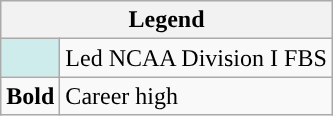<table class="wikitable">
<tr>
<th colspan="2">Legend</th>
</tr>
<tr>
<td style="background:#cfecec;"></td>
<td>Led NCAA Division I FBS</td>
</tr>
<tr>
<td><strong>Bold</strong></td>
<td>Career high</td>
</tr>
</table>
